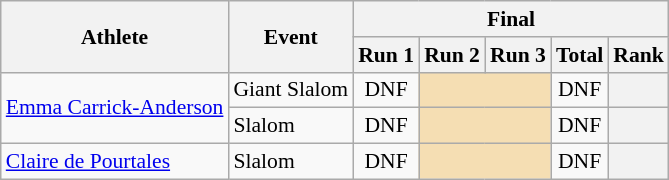<table class="wikitable" style="font-size:90%">
<tr>
<th rowspan="2">Athlete</th>
<th rowspan="2">Event</th>
<th colspan="5">Final</th>
</tr>
<tr>
<th>Run 1</th>
<th>Run 2</th>
<th>Run 3</th>
<th>Total</th>
<th>Rank</th>
</tr>
<tr>
<td rowspan=2><a href='#'>Emma Carrick-Anderson</a></td>
<td>Giant Slalom</td>
<td align="center">DNF</td>
<td colspan=2 bgcolor="wheat"></td>
<td align="center">DNF</td>
<th align="center"></th>
</tr>
<tr>
<td>Slalom</td>
<td align="center">DNF</td>
<td colspan=2 bgcolor="wheat"></td>
<td align="center">DNF</td>
<th align="center"></th>
</tr>
<tr>
<td><a href='#'>Claire de Pourtales</a></td>
<td>Slalom</td>
<td align="center">DNF</td>
<td colspan=2 bgcolor="wheat"></td>
<td align="center">DNF</td>
<th align="center"></th>
</tr>
</table>
